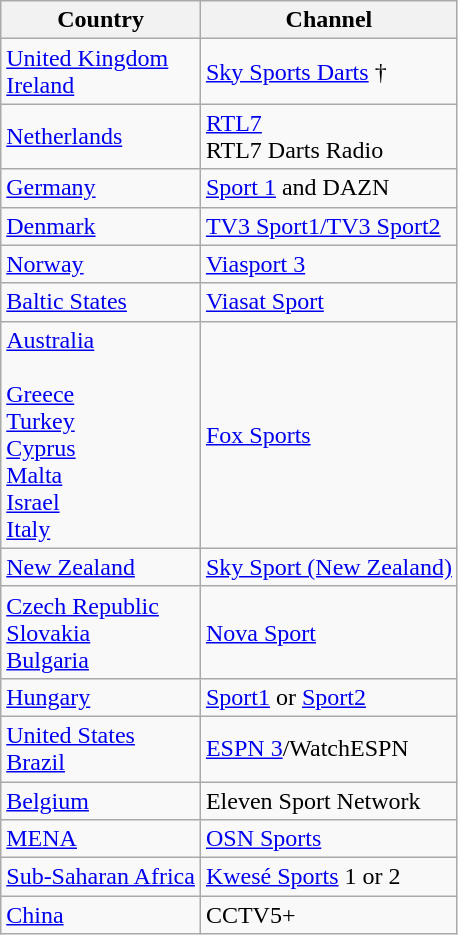<table class="wikitable" style="font-size:100%; text-align:left">
<tr>
<th>Country</th>
<th>Channel</th>
</tr>
<tr>
<td> <a href='#'>United Kingdom</a><br> <a href='#'>Ireland</a></td>
<td><a href='#'>Sky Sports Darts</a> †</td>
</tr>
<tr>
<td> <a href='#'>Netherlands</a></td>
<td><a href='#'>RTL7</a><br>RTL7 Darts Radio</td>
</tr>
<tr>
<td> <a href='#'>Germany</a></td>
<td><a href='#'>Sport 1</a> and DAZN</td>
</tr>
<tr>
<td> <a href='#'>Denmark</a></td>
<td><a href='#'>TV3 Sport1/TV3 Sport2</a></td>
</tr>
<tr>
<td> <a href='#'>Norway</a></td>
<td><a href='#'>Viasport 3</a></td>
</tr>
<tr>
<td><a href='#'>Baltic States</a></td>
<td><a href='#'>Viasat Sport</a></td>
</tr>
<tr>
<td> <a href='#'>Australia</a><br><br> <a href='#'>Greece</a><br>
 <a href='#'>Turkey</a><br>
 <a href='#'>Cyprus</a><br>
 <a href='#'>Malta</a><br>
 <a href='#'>Israel</a><br>
 <a href='#'>Italy</a></td>
<td><a href='#'>Fox Sports</a></td>
</tr>
<tr>
<td> <a href='#'>New Zealand</a></td>
<td><a href='#'>Sky Sport (New Zealand)</a></td>
</tr>
<tr>
<td> <a href='#'>Czech Republic</a><br> <a href='#'>Slovakia</a><br> <a href='#'>Bulgaria</a></td>
<td><a href='#'>Nova Sport</a></td>
</tr>
<tr>
<td> <a href='#'>Hungary</a></td>
<td><a href='#'>Sport1</a> or <a href='#'>Sport2</a></td>
</tr>
<tr>
<td> <a href='#'>United States</a><br> <a href='#'>Brazil</a></td>
<td><a href='#'>ESPN 3</a>/WatchESPN</td>
</tr>
<tr>
<td> <a href='#'>Belgium</a></td>
<td>Eleven Sport Network</td>
</tr>
<tr>
<td><a href='#'>MENA</a></td>
<td><a href='#'>OSN Sports</a></td>
</tr>
<tr>
<td><a href='#'>Sub-Saharan Africa</a></td>
<td><a href='#'>Kwesé Sports</a> 1 or 2</td>
</tr>
<tr>
<td> <a href='#'>China</a></td>
<td>CCTV5+</td>
</tr>
</table>
